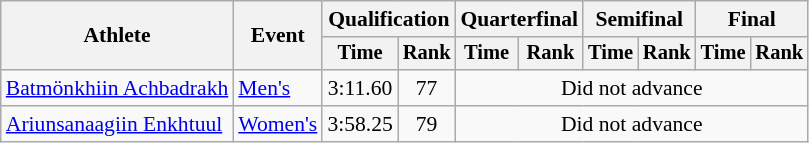<table class=wikitable style=font-size:90%;text-align:center>
<tr>
<th rowspan=2>Athlete</th>
<th rowspan=2>Event</th>
<th colspan=2>Qualification</th>
<th colspan=2>Quarterfinal</th>
<th colspan=2>Semifinal</th>
<th colspan=2>Final</th>
</tr>
<tr style=font-size:95%>
<th>Time</th>
<th>Rank</th>
<th>Time</th>
<th>Rank</th>
<th>Time</th>
<th>Rank</th>
<th>Time</th>
<th>Rank</th>
</tr>
<tr>
<td align=left><a href='#'>Batmönkhiin Achbadrakh</a></td>
<td align=left><a href='#'>Men's</a></td>
<td>3:11.60</td>
<td>77</td>
<td colspan=6>Did not advance</td>
</tr>
<tr>
<td align=left><a href='#'>Ariunsanaagiin Enkhtuul</a></td>
<td align=left><a href='#'>Women's</a></td>
<td>3:58.25</td>
<td>79</td>
<td colspan=6>Did not advance</td>
</tr>
</table>
